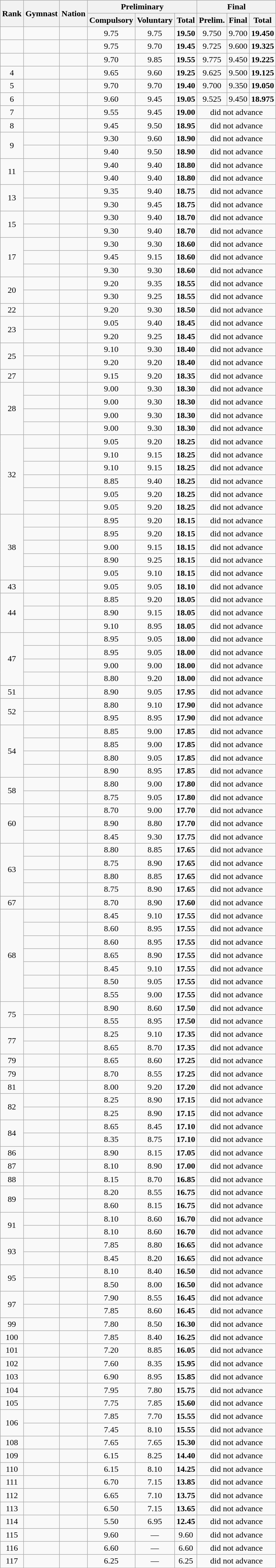<table class="wikitable sortable" style="text-align:center">
<tr>
<th rowspan=2>Rank</th>
<th rowspan=2>Gymnast</th>
<th rowspan=2>Nation</th>
<th colspan=3>Preliminary</th>
<th colspan=3>Final</th>
</tr>
<tr>
<th>Compulsory</th>
<th>Voluntary</th>
<th>Total</th>
<th> Prelim.</th>
<th>Final</th>
<th>Total</th>
</tr>
<tr>
<td></td>
<td align=left></td>
<td align=left></td>
<td>9.75</td>
<td>9.75</td>
<td><strong>19.50</strong></td>
<td>9.750</td>
<td>9.700</td>
<td><strong>19.450</strong></td>
</tr>
<tr>
<td></td>
<td align=left></td>
<td align=left></td>
<td>9.75</td>
<td>9.70</td>
<td><strong>19.45</strong></td>
<td>9.725</td>
<td>9.600</td>
<td><strong>19.325</strong></td>
</tr>
<tr>
<td></td>
<td align=left></td>
<td align=left></td>
<td>9.70</td>
<td>9.85</td>
<td><strong>19.55</strong></td>
<td>9.775</td>
<td>9.450</td>
<td><strong>19.225</strong></td>
</tr>
<tr>
<td>4</td>
<td align=left></td>
<td align=left></td>
<td>9.65</td>
<td>9.60</td>
<td><strong>19.25</strong></td>
<td>9.625</td>
<td>9.500</td>
<td><strong>19.125</strong></td>
</tr>
<tr>
<td>5</td>
<td align=left></td>
<td align=left></td>
<td>9.70</td>
<td>9.70</td>
<td><strong>19.40</strong></td>
<td>9.700</td>
<td>9.350</td>
<td><strong>19.050</strong></td>
</tr>
<tr>
<td>6</td>
<td align=left></td>
<td align=left></td>
<td>9.60</td>
<td>9.45</td>
<td><strong>19.05</strong></td>
<td>9.525</td>
<td>9.450</td>
<td><strong>18.975</strong></td>
</tr>
<tr>
<td>7</td>
<td align=left></td>
<td align=left></td>
<td>9.55</td>
<td>9.45</td>
<td><strong>19.00</strong></td>
<td colspan=3>did not advance</td>
</tr>
<tr>
<td>8</td>
<td align=left></td>
<td align=left></td>
<td>9.45</td>
<td>9.50</td>
<td><strong>18.95</strong></td>
<td colspan=3>did not advance</td>
</tr>
<tr>
<td rowspan=2>9</td>
<td align=left></td>
<td align=left></td>
<td>9.30</td>
<td>9.60</td>
<td><strong>18.90</strong></td>
<td colspan=3>did not advance</td>
</tr>
<tr>
<td align=left></td>
<td align=left></td>
<td>9.40</td>
<td>9.50</td>
<td><strong>18.90</strong></td>
<td colspan=3>did not advance</td>
</tr>
<tr>
<td rowspan=2>11</td>
<td align=left></td>
<td align=left></td>
<td>9.40</td>
<td>9.40</td>
<td><strong>18.80</strong></td>
<td colspan=3>did not advance</td>
</tr>
<tr>
<td align=left></td>
<td align=left></td>
<td>9.40</td>
<td>9.40</td>
<td><strong>18.80</strong></td>
<td colspan=3>did not advance</td>
</tr>
<tr>
<td rowspan=2>13</td>
<td align=left></td>
<td align=left></td>
<td>9.35</td>
<td>9.40</td>
<td><strong>18.75</strong></td>
<td colspan=3>did not advance</td>
</tr>
<tr>
<td align=left></td>
<td align=left></td>
<td>9.30</td>
<td>9.45</td>
<td><strong>18.75</strong></td>
<td colspan=3>did not advance</td>
</tr>
<tr>
<td rowspan=2>15</td>
<td align=left></td>
<td align=left></td>
<td>9.30</td>
<td>9.40</td>
<td><strong>18.70</strong></td>
<td colspan=3>did not advance</td>
</tr>
<tr>
<td align=left></td>
<td align=left></td>
<td>9.30</td>
<td>9.40</td>
<td><strong>18.70</strong></td>
<td colspan=3>did not advance</td>
</tr>
<tr>
<td rowspan=3>17</td>
<td align=left></td>
<td align=left></td>
<td>9.30</td>
<td>9.30</td>
<td><strong>18.60</strong></td>
<td colspan=3>did not advance</td>
</tr>
<tr>
<td align=left></td>
<td align=left></td>
<td>9.45</td>
<td>9.15</td>
<td><strong>18.60</strong></td>
<td colspan=3>did not advance</td>
</tr>
<tr>
<td align=left></td>
<td align=left></td>
<td>9.30</td>
<td>9.30</td>
<td><strong>18.60</strong></td>
<td colspan=3>did not advance</td>
</tr>
<tr>
<td rowspan=2>20</td>
<td align=left></td>
<td align=left></td>
<td>9.20</td>
<td>9.35</td>
<td><strong>18.55</strong></td>
<td colspan=3>did not advance</td>
</tr>
<tr>
<td align=left></td>
<td align=left></td>
<td>9.30</td>
<td>9.25</td>
<td><strong>18.55</strong></td>
<td colspan=3>did not advance</td>
</tr>
<tr>
<td>22</td>
<td align=left></td>
<td align=left></td>
<td>9.20</td>
<td>9.30</td>
<td><strong>18.50</strong></td>
<td colspan=3>did not advance</td>
</tr>
<tr>
<td rowspan=2>23</td>
<td align=left></td>
<td align=left></td>
<td>9.05</td>
<td>9.40</td>
<td><strong>18.45</strong></td>
<td colspan=3>did not advance</td>
</tr>
<tr>
<td align=left></td>
<td align=left></td>
<td>9.20</td>
<td>9.25</td>
<td><strong>18.45</strong></td>
<td colspan=3>did not advance</td>
</tr>
<tr>
<td rowspan=2>25</td>
<td align=left></td>
<td align=left></td>
<td>9.10</td>
<td>9.30</td>
<td><strong>18.40</strong></td>
<td colspan=3>did not advance</td>
</tr>
<tr>
<td align=left></td>
<td align=left></td>
<td>9.20</td>
<td>9.20</td>
<td><strong>18.40</strong></td>
<td colspan=3>did not advance</td>
</tr>
<tr>
<td>27</td>
<td align=left></td>
<td align=left></td>
<td>9.15</td>
<td>9.20</td>
<td><strong>18.35</strong></td>
<td colspan=3>did not advance</td>
</tr>
<tr>
<td rowspan=4>28</td>
<td align=left></td>
<td align=left></td>
<td>9.00</td>
<td>9.30</td>
<td><strong>18.30</strong></td>
<td colspan=3>did not advance</td>
</tr>
<tr>
<td align=left></td>
<td align=left></td>
<td>9.00</td>
<td>9.30</td>
<td><strong>18.30</strong></td>
<td colspan=3>did not advance</td>
</tr>
<tr>
<td align=left></td>
<td align=left></td>
<td>9.00</td>
<td>9.30</td>
<td><strong>18.30</strong></td>
<td colspan=3>did not advance</td>
</tr>
<tr>
<td align=left></td>
<td align=left></td>
<td>9.00</td>
<td>9.30</td>
<td><strong>18.30</strong></td>
<td colspan=3>did not advance</td>
</tr>
<tr>
<td rowspan=6>32</td>
<td align=left></td>
<td align=left></td>
<td>9.05</td>
<td>9.20</td>
<td><strong>18.25</strong></td>
<td colspan=3>did not advance</td>
</tr>
<tr>
<td align=left></td>
<td align=left></td>
<td>9.10</td>
<td>9.15</td>
<td><strong>18.25</strong></td>
<td colspan=3>did not advance</td>
</tr>
<tr>
<td align=left></td>
<td align=left></td>
<td>9.10</td>
<td>9.15</td>
<td><strong>18.25</strong></td>
<td colspan=3>did not advance</td>
</tr>
<tr>
<td align=left></td>
<td align=left></td>
<td>8.85</td>
<td>9.40</td>
<td><strong>18.25</strong></td>
<td colspan=3>did not advance</td>
</tr>
<tr>
<td align=left></td>
<td align=left></td>
<td>9.05</td>
<td>9.20</td>
<td><strong>18.25</strong></td>
<td colspan=3>did not advance</td>
</tr>
<tr>
<td align=left></td>
<td align=left></td>
<td>9.05</td>
<td>9.20</td>
<td><strong>18.25</strong></td>
<td colspan=3>did not advance</td>
</tr>
<tr>
<td rowspan=5>38</td>
<td align=left></td>
<td align=left></td>
<td>8.95</td>
<td>9.20</td>
<td><strong>18.15</strong></td>
<td colspan=3>did not advance</td>
</tr>
<tr>
<td align=left></td>
<td align=left></td>
<td>8.95</td>
<td>9.20</td>
<td><strong>18.15</strong></td>
<td colspan=3>did not advance</td>
</tr>
<tr>
<td align=left></td>
<td align=left></td>
<td>9.00</td>
<td>9.15</td>
<td><strong>18.15</strong></td>
<td colspan=3>did not advance</td>
</tr>
<tr>
<td align=left></td>
<td align=left></td>
<td>8.90</td>
<td>9.25</td>
<td><strong>18.15</strong></td>
<td colspan=3>did not advance</td>
</tr>
<tr>
<td align=left></td>
<td align=left></td>
<td>9.05</td>
<td>9.10</td>
<td><strong>18.15</strong></td>
<td colspan=3>did not advance</td>
</tr>
<tr>
<td>43</td>
<td align=left></td>
<td align=left></td>
<td>9.05</td>
<td>9.05</td>
<td><strong>18.10</strong></td>
<td colspan=3>did not advance</td>
</tr>
<tr>
<td rowspan=3>44</td>
<td align=left></td>
<td align=left></td>
<td>8.85</td>
<td>9.20</td>
<td><strong>18.05</strong></td>
<td colspan=3>did not advance</td>
</tr>
<tr>
<td align=left></td>
<td align=left></td>
<td>8.90</td>
<td>9.15</td>
<td><strong>18.05</strong></td>
<td colspan=3>did not advance</td>
</tr>
<tr>
<td align=left></td>
<td align=left></td>
<td>9.10</td>
<td>8.95</td>
<td><strong>18.05</strong></td>
<td colspan=3>did not advance</td>
</tr>
<tr>
<td rowspan=4>47</td>
<td align=left></td>
<td align=left></td>
<td>8.95</td>
<td>9.05</td>
<td><strong>18.00</strong></td>
<td colspan=3>did not advance</td>
</tr>
<tr>
<td align=left></td>
<td align=left></td>
<td>8.95</td>
<td>9.05</td>
<td><strong>18.00</strong></td>
<td colspan=3>did not advance</td>
</tr>
<tr>
<td align=left></td>
<td align=left></td>
<td>9.00</td>
<td>9.00</td>
<td><strong>18.00</strong></td>
<td colspan=3>did not advance</td>
</tr>
<tr>
<td align=left></td>
<td align=left></td>
<td>8.80</td>
<td>9.20</td>
<td><strong>18.00</strong></td>
<td colspan=3>did not advance</td>
</tr>
<tr>
<td>51</td>
<td align=left></td>
<td align=left></td>
<td>8.90</td>
<td>9.05</td>
<td><strong>17.95</strong></td>
<td colspan=3>did not advance</td>
</tr>
<tr>
<td rowspan=2>52</td>
<td align=left></td>
<td align=left></td>
<td>8.80</td>
<td>9.10</td>
<td><strong>17.90</strong></td>
<td colspan=3>did not advance</td>
</tr>
<tr>
<td align=left></td>
<td align=left></td>
<td>8.95</td>
<td>8.95</td>
<td><strong>17.90</strong></td>
<td colspan=3>did not advance</td>
</tr>
<tr>
<td rowspan=4>54</td>
<td align=left></td>
<td align=left></td>
<td>8.85</td>
<td>9.00</td>
<td><strong>17.85</strong></td>
<td colspan=3>did not advance</td>
</tr>
<tr>
<td align=left></td>
<td align=left></td>
<td>8.85</td>
<td>9.00</td>
<td><strong>17.85</strong></td>
<td colspan=3>did not advance</td>
</tr>
<tr>
<td align=left></td>
<td align=left></td>
<td>8.80</td>
<td>9.05</td>
<td><strong>17.85</strong></td>
<td colspan=3>did not advance</td>
</tr>
<tr>
<td align=left></td>
<td align=left></td>
<td>8.90</td>
<td>8.95</td>
<td><strong>17.85</strong></td>
<td colspan=3>did not advance</td>
</tr>
<tr>
<td rowspan=2>58</td>
<td align=left></td>
<td align=left></td>
<td>8.80</td>
<td>9.00</td>
<td><strong>17.80</strong></td>
<td colspan=3>did not advance</td>
</tr>
<tr>
<td align=left></td>
<td align=left></td>
<td>8.75</td>
<td>9.05</td>
<td><strong>17.80</strong></td>
<td colspan=3>did not advance</td>
</tr>
<tr>
<td rowspan=3>60</td>
<td align=left></td>
<td align=left></td>
<td>8.70</td>
<td>9.00</td>
<td><strong>17.70</strong></td>
<td colspan=3>did not advance</td>
</tr>
<tr>
<td align=left></td>
<td align=left></td>
<td>8.90</td>
<td>8.80</td>
<td><strong>17.70</strong></td>
<td colspan=3>did not advance</td>
</tr>
<tr>
<td align=left></td>
<td align=left></td>
<td>8.45</td>
<td>9.30</td>
<td><strong>17.75</strong></td>
<td colspan=3>did not advance</td>
</tr>
<tr>
<td rowspan=4>63</td>
<td align=left></td>
<td align=left></td>
<td>8.80</td>
<td>8.85</td>
<td><strong>17.65</strong></td>
<td colspan=3>did not advance</td>
</tr>
<tr>
<td align=left></td>
<td align=left></td>
<td>8.75</td>
<td>8.90</td>
<td><strong>17.65</strong></td>
<td colspan=3>did not advance</td>
</tr>
<tr>
<td align=left></td>
<td align=left></td>
<td>8.80</td>
<td>8.85</td>
<td><strong>17.65</strong></td>
<td colspan=3>did not advance</td>
</tr>
<tr>
<td align=left></td>
<td align=left></td>
<td>8.75</td>
<td>8.90</td>
<td><strong>17.65</strong></td>
<td colspan=3>did not advance</td>
</tr>
<tr>
<td>67</td>
<td align=left></td>
<td align=left></td>
<td>8.70</td>
<td>8.90</td>
<td><strong>17.60</strong></td>
<td colspan=3>did not advance</td>
</tr>
<tr>
<td rowspan=7>68</td>
<td align=left></td>
<td align=left></td>
<td>8.45</td>
<td>9.10</td>
<td><strong>17.55</strong></td>
<td colspan=3>did not advance</td>
</tr>
<tr>
<td align=left></td>
<td align=left></td>
<td>8.60</td>
<td>8.95</td>
<td><strong>17.55</strong></td>
<td colspan=3>did not advance</td>
</tr>
<tr>
<td align=left></td>
<td align=left></td>
<td>8.60</td>
<td>8.95</td>
<td><strong>17.55</strong></td>
<td colspan=3>did not advance</td>
</tr>
<tr>
<td align=left></td>
<td align=left></td>
<td>8.65</td>
<td>8.90</td>
<td><strong>17.55</strong></td>
<td colspan=3>did not advance</td>
</tr>
<tr>
<td align=left></td>
<td align=left></td>
<td>8.45</td>
<td>9.10</td>
<td><strong>17.55</strong></td>
<td colspan=3>did not advance</td>
</tr>
<tr>
<td align=left></td>
<td align=left></td>
<td>8.50</td>
<td>9.05</td>
<td><strong>17.55</strong></td>
<td colspan=3>did not advance</td>
</tr>
<tr>
<td align=left></td>
<td align=left></td>
<td>8.55</td>
<td>9.00</td>
<td><strong>17.55</strong></td>
<td colspan=3>did not advance</td>
</tr>
<tr>
<td rowspan=2>75</td>
<td align=left></td>
<td align=left></td>
<td>8.90</td>
<td>8.60</td>
<td><strong>17.50</strong></td>
<td colspan=3>did not advance</td>
</tr>
<tr>
<td align=left></td>
<td align=left></td>
<td>8.55</td>
<td>8.95</td>
<td><strong>17.50</strong></td>
<td colspan=3>did not advance</td>
</tr>
<tr>
<td rowspan=2>77</td>
<td align=left></td>
<td align=left></td>
<td>8.25</td>
<td>9.10</td>
<td><strong>17.35</strong></td>
<td colspan=3>did not advance</td>
</tr>
<tr>
<td align=left></td>
<td align=left></td>
<td>8.65</td>
<td>8.70</td>
<td><strong>17.35</strong></td>
<td colspan=3>did not advance</td>
</tr>
<tr>
<td>79</td>
<td align=left></td>
<td align=left></td>
<td>8.65</td>
<td>8.60</td>
<td><strong>17.25</strong></td>
<td colspan=3>did not advance</td>
</tr>
<tr>
<td>79</td>
<td align=left></td>
<td align=left></td>
<td>8.70</td>
<td>8.55</td>
<td><strong>17.25</strong></td>
<td colspan=3>did not advance</td>
</tr>
<tr>
<td>81</td>
<td align=left></td>
<td align=left></td>
<td>8.00</td>
<td>9.20</td>
<td><strong>17.20</strong></td>
<td colspan=3>did not advance</td>
</tr>
<tr>
<td rowspan=2>82</td>
<td align=left></td>
<td align=left></td>
<td>8.25</td>
<td>8.90</td>
<td><strong>17.15</strong></td>
<td colspan=3>did not advance</td>
</tr>
<tr>
<td align=left></td>
<td align=left></td>
<td>8.25</td>
<td>8.90</td>
<td><strong>17.15</strong></td>
<td colspan=3>did not advance</td>
</tr>
<tr>
<td rowspan=2>84</td>
<td align=left></td>
<td align=left></td>
<td>8.65</td>
<td>8.45</td>
<td><strong>17.10</strong></td>
<td colspan=3>did not advance</td>
</tr>
<tr>
<td align=left></td>
<td align=left></td>
<td>8.35</td>
<td>8.75</td>
<td><strong>17.10</strong></td>
<td colspan=3>did not advance</td>
</tr>
<tr>
<td>86</td>
<td align=left></td>
<td align=left></td>
<td>8.90</td>
<td>8.15</td>
<td><strong>17.05</strong></td>
<td colspan=3>did not advance</td>
</tr>
<tr>
<td>87</td>
<td align=left></td>
<td align=left></td>
<td>8.10</td>
<td>8.90</td>
<td><strong>17.00</strong></td>
<td colspan=3>did not advance</td>
</tr>
<tr>
<td>88</td>
<td align=left></td>
<td align=left></td>
<td>8.15</td>
<td>8.70</td>
<td><strong>16.85</strong></td>
<td colspan=3>did not advance</td>
</tr>
<tr>
<td rowspan=2>89</td>
<td align=left></td>
<td align=left></td>
<td>8.20</td>
<td>8.55</td>
<td><strong>16.75</strong></td>
<td colspan=3>did not advance</td>
</tr>
<tr>
<td align=left></td>
<td align=left></td>
<td>8.60</td>
<td>8.15</td>
<td><strong>16.75</strong></td>
<td colspan=3>did not advance</td>
</tr>
<tr>
<td rowspan=2>91</td>
<td align=left></td>
<td align=left></td>
<td>8.10</td>
<td>8.60</td>
<td><strong>16.70</strong></td>
<td colspan=3>did not advance</td>
</tr>
<tr>
<td align=left></td>
<td align=left></td>
<td>8.10</td>
<td>8.60</td>
<td><strong>16.70</strong></td>
<td colspan=3>did not advance</td>
</tr>
<tr>
<td rowspan=2>93</td>
<td align=left></td>
<td align=left></td>
<td>7.85</td>
<td>8.80</td>
<td><strong>16.65</strong></td>
<td colspan=3>did not advance</td>
</tr>
<tr>
<td align=left></td>
<td align=left></td>
<td>8.45</td>
<td>8.20</td>
<td><strong>16.65</strong></td>
<td colspan=3>did not advance</td>
</tr>
<tr>
<td rowspan=2>95</td>
<td align=left></td>
<td align=left></td>
<td>8.10</td>
<td>8.40</td>
<td><strong>16.50</strong></td>
<td colspan=3>did not advance</td>
</tr>
<tr>
<td align=left></td>
<td align=left></td>
<td>8.50</td>
<td>8.00</td>
<td><strong>16.50</strong></td>
<td colspan=3>did not advance</td>
</tr>
<tr>
<td rowspan=2>97</td>
<td align=left></td>
<td align=left></td>
<td>7.90</td>
<td>8.55</td>
<td><strong>16.45</strong></td>
<td colspan=3>did not advance</td>
</tr>
<tr>
<td align=left></td>
<td align=left></td>
<td>7.85</td>
<td>8.60</td>
<td><strong>16.45</strong></td>
<td colspan=3>did not advance</td>
</tr>
<tr>
<td>99</td>
<td align=left></td>
<td align=left></td>
<td>7.80</td>
<td>8.50</td>
<td><strong>16.30</strong></td>
<td colspan=3>did not advance</td>
</tr>
<tr>
<td>100</td>
<td align=left></td>
<td align=left></td>
<td>7.85</td>
<td>8.40</td>
<td><strong>16.25</strong></td>
<td colspan=3>did not advance</td>
</tr>
<tr>
<td>101</td>
<td align=left></td>
<td align=left></td>
<td>7.20</td>
<td>8.85</td>
<td><strong>16.05</strong></td>
<td colspan=3>did not advance</td>
</tr>
<tr>
<td>102</td>
<td align=left></td>
<td align=left></td>
<td>7.60</td>
<td>8.35</td>
<td><strong>15.95</strong></td>
<td colspan=3>did not advance</td>
</tr>
<tr>
<td>103</td>
<td align=left></td>
<td align=left></td>
<td>6.90</td>
<td>8.95</td>
<td><strong>15.85</strong></td>
<td colspan=3>did not advance</td>
</tr>
<tr>
<td>104</td>
<td align=left></td>
<td align=left></td>
<td>7.95</td>
<td>7.80</td>
<td><strong>15.75</strong></td>
<td colspan=3>did not advance</td>
</tr>
<tr>
<td>105</td>
<td align=left></td>
<td align=left></td>
<td>7.75</td>
<td>7.85</td>
<td><strong>15.60</strong></td>
<td colspan=3>did not advance</td>
</tr>
<tr>
<td rowspan=2>106</td>
<td align=left></td>
<td align=left></td>
<td>7.85</td>
<td>7.70</td>
<td><strong>15.55</strong></td>
<td colspan=3>did not advance</td>
</tr>
<tr>
<td align=left></td>
<td align=left></td>
<td>7.45</td>
<td>8.10</td>
<td><strong>15.55</strong></td>
<td colspan=3>did not advance</td>
</tr>
<tr>
<td>108</td>
<td align=left></td>
<td align=left></td>
<td>7.65</td>
<td>7.65</td>
<td><strong>15.30</strong></td>
<td colspan=3>did not advance</td>
</tr>
<tr>
<td>109</td>
<td align=left></td>
<td align=left></td>
<td>6.15</td>
<td>8.25</td>
<td><strong>14.40</strong></td>
<td colspan=3>did not advance</td>
</tr>
<tr>
<td>110</td>
<td align=left></td>
<td align=left></td>
<td>6.15</td>
<td>8.10</td>
<td><strong>14.25</strong></td>
<td colspan=3>did not advance</td>
</tr>
<tr>
<td>111</td>
<td align=left></td>
<td align=left></td>
<td>6.70</td>
<td>7.15</td>
<td><strong>13.85</strong></td>
<td colspan=3>did not advance</td>
</tr>
<tr>
<td>112</td>
<td align=left></td>
<td align=left></td>
<td>6.65</td>
<td>7.10</td>
<td><strong>13.75</strong></td>
<td colspan=3>did not advance</td>
</tr>
<tr>
<td>113</td>
<td align=left></td>
<td align=left></td>
<td>6.50</td>
<td>7.15</td>
<td><strong>13.65</strong></td>
<td colspan=3>did not advance</td>
</tr>
<tr>
<td>114</td>
<td align=left></td>
<td align=left></td>
<td>5.50</td>
<td>6.95</td>
<td><strong>12.45</strong></td>
<td colspan=3>did not advance</td>
</tr>
<tr>
<td>115</td>
<td align=left></td>
<td align=left></td>
<td>9.60</td>
<td>—</td>
<td>9.60</td>
<td colspan=3>did not advance</td>
</tr>
<tr>
<td>116</td>
<td align=left></td>
<td align=left></td>
<td>6.60</td>
<td>—</td>
<td>6.60</td>
<td colspan=3>did not advance</td>
</tr>
<tr>
<td>117</td>
<td align=left></td>
<td align=left></td>
<td>6.25</td>
<td>—</td>
<td>6.25</td>
<td colspan=3>did not advance</td>
</tr>
</table>
